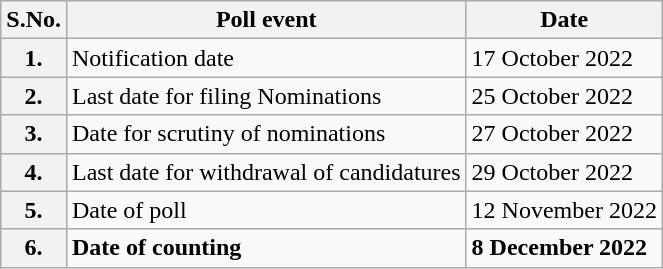<table class="wikitable">
<tr>
<th>S.No.</th>
<th>Poll event</th>
<th>Date</th>
</tr>
<tr>
<th>1.</th>
<td>Notification date</td>
<td>17 October 2022</td>
</tr>
<tr>
<th>2.</th>
<td>Last date for filing Nominations</td>
<td>25 October 2022</td>
</tr>
<tr>
<th>3.</th>
<td>Date for scrutiny of nominations</td>
<td>27 October 2022</td>
</tr>
<tr>
<th>4.</th>
<td>Last date for withdrawal of candidatures</td>
<td>29 October 2022</td>
</tr>
<tr>
<th>5.</th>
<td>Date of poll</td>
<td>12 November 2022</td>
</tr>
<tr>
<th>6.</th>
<td><strong>Date of counting</strong></td>
<td><strong>8 December 2022</strong></td>
</tr>
</table>
